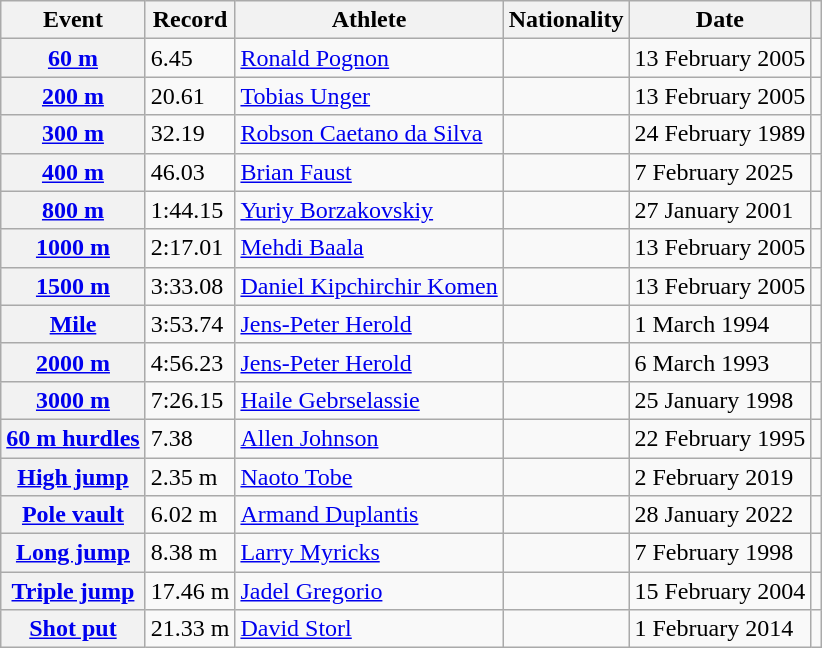<table class="wikitable plainrowheaders sticky-header">
<tr>
<th scope="col">Event</th>
<th scope="col">Record</th>
<th scope="col">Athlete</th>
<th scope="col">Nationality</th>
<th scope="col">Date</th>
<th scope="col"></th>
</tr>
<tr>
<th scope="row"><a href='#'>60 m</a></th>
<td>6.45</td>
<td><a href='#'>Ronald Pognon</a></td>
<td></td>
<td>13 February 2005</td>
<td></td>
</tr>
<tr>
<th scope="row"><a href='#'>200 m</a></th>
<td>20.61</td>
<td><a href='#'>Tobias Unger</a></td>
<td></td>
<td>13 February 2005</td>
<td></td>
</tr>
<tr>
<th scope="row"><a href='#'>300 m</a></th>
<td>32.19</td>
<td><a href='#'>Robson Caetano da Silva</a></td>
<td></td>
<td>24 February 1989</td>
<td></td>
</tr>
<tr>
<th scope="row"><a href='#'>400 m</a></th>
<td>46.03</td>
<td><a href='#'>Brian Faust</a></td>
<td></td>
<td>7 February 2025</td>
<td></td>
</tr>
<tr>
<th scope="row"><a href='#'>800 m</a></th>
<td>1:44.15</td>
<td><a href='#'>Yuriy Borzakovskiy</a></td>
<td></td>
<td>27 January 2001</td>
<td></td>
</tr>
<tr>
<th scope="row"><a href='#'>1000 m</a></th>
<td>2:17.01</td>
<td><a href='#'>Mehdi Baala</a></td>
<td></td>
<td>13 February 2005</td>
<td></td>
</tr>
<tr>
<th scope="row"><a href='#'>1500 m</a></th>
<td>3:33.08</td>
<td><a href='#'>Daniel Kipchirchir Komen</a></td>
<td></td>
<td>13 February 2005</td>
<td></td>
</tr>
<tr>
<th scope="row"><a href='#'>Mile</a></th>
<td>3:53.74</td>
<td><a href='#'>Jens-Peter Herold</a></td>
<td></td>
<td>1 March 1994</td>
<td></td>
</tr>
<tr>
<th scope="row"><a href='#'>2000 m</a></th>
<td>4:56.23</td>
<td><a href='#'>Jens-Peter Herold</a></td>
<td></td>
<td>6 March 1993</td>
<td></td>
</tr>
<tr>
<th scope="row"><a href='#'>3000 m</a></th>
<td>7:26.15</td>
<td><a href='#'>Haile Gebrselassie</a></td>
<td></td>
<td>25 January 1998</td>
<td></td>
</tr>
<tr>
<th scope="row"><a href='#'>60 m hurdles</a></th>
<td>7.38</td>
<td><a href='#'>Allen Johnson</a></td>
<td></td>
<td>22 February 1995</td>
<td></td>
</tr>
<tr>
<th scope="row"><a href='#'>High jump</a></th>
<td>2.35 m</td>
<td><a href='#'>Naoto Tobe</a></td>
<td></td>
<td>2 February 2019</td>
<td></td>
</tr>
<tr>
<th scope="row"><a href='#'>Pole vault</a></th>
<td>6.02 m</td>
<td><a href='#'>Armand Duplantis</a></td>
<td></td>
<td>28 January 2022</td>
<td></td>
</tr>
<tr>
<th scope="row"><a href='#'>Long jump</a></th>
<td>8.38 m</td>
<td><a href='#'>Larry Myricks</a></td>
<td></td>
<td>7 February 1998</td>
<td></td>
</tr>
<tr>
<th scope="row"><a href='#'>Triple jump</a></th>
<td>17.46 m</td>
<td><a href='#'>Jadel Gregorio</a></td>
<td></td>
<td>15 February 2004</td>
<td></td>
</tr>
<tr>
<th scope="row"><a href='#'>Shot put</a></th>
<td>21.33 m</td>
<td><a href='#'>David Storl</a></td>
<td></td>
<td>1 February 2014</td>
<td></td>
</tr>
</table>
